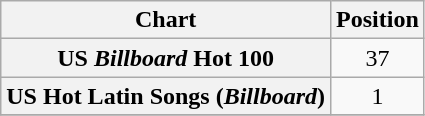<table class="wikitable plainrowheaders" style="text-align:center">
<tr>
<th scope="col">Chart</th>
<th scope="col">Position</th>
</tr>
<tr>
<th scope="row">US <em>Billboard</em> Hot 100</th>
<td>37</td>
</tr>
<tr>
<th scope="row">US Hot Latin Songs (<em>Billboard</em>)</th>
<td>1</td>
</tr>
<tr>
</tr>
</table>
